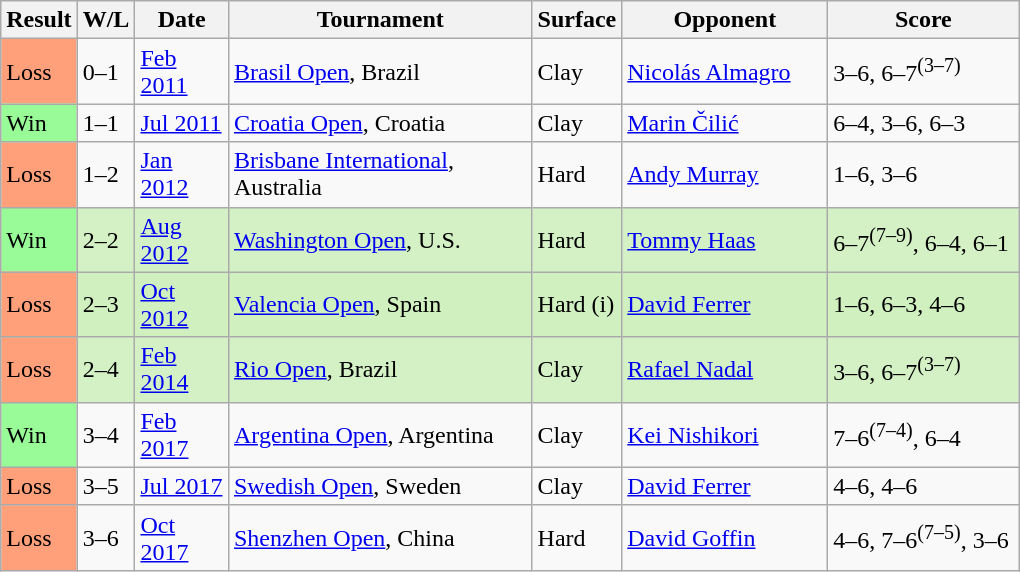<table class="sortable wikitable">
<tr>
<th style=width:40px>Result</th>
<th style=width:30px class=unsortable>W/L</th>
<th style=width:55px>Date</th>
<th style=width:195px>Tournament</th>
<th style=width:50px>Surface</th>
<th style=width:130px>Opponent</th>
<th style=width:120px class=unsortable>Score</th>
</tr>
<tr>
<td style=background:#ffa07a>Loss</td>
<td>0–1</td>
<td><a href='#'>Feb 2011</a></td>
<td><a href='#'>Brasil Open</a>, Brazil</td>
<td>Clay</td>
<td> <a href='#'>Nicolás Almagro</a></td>
<td>3–6, 6–7<sup>(3–7)</sup></td>
</tr>
<tr>
<td style=background:#98fb98>Win</td>
<td>1–1</td>
<td><a href='#'>Jul 2011</a></td>
<td><a href='#'>Croatia Open</a>, Croatia</td>
<td>Clay</td>
<td> <a href='#'>Marin Čilić</a></td>
<td>6–4, 3–6, 6–3</td>
</tr>
<tr>
<td style=background:#ffa07a>Loss</td>
<td>1–2</td>
<td><a href='#'>Jan 2012</a></td>
<td><a href='#'>Brisbane International</a>, Australia</td>
<td>Hard</td>
<td> <a href='#'>Andy Murray</a></td>
<td>1–6, 3–6</td>
</tr>
<tr style=background:#d4f1c5>
<td style=background:#98fb98>Win</td>
<td>2–2</td>
<td><a href='#'>Aug 2012</a></td>
<td><a href='#'>Washington Open</a>, U.S.</td>
<td>Hard</td>
<td> <a href='#'>Tommy Haas</a></td>
<td>6–7<sup>(7–9)</sup>, 6–4, 6–1</td>
</tr>
<tr bgcolor=d0f0c0>
<td style=background:#ffa07a>Loss</td>
<td>2–3</td>
<td><a href='#'>Oct 2012</a></td>
<td><a href='#'>Valencia Open</a>, Spain</td>
<td>Hard (i)</td>
<td> <a href='#'>David Ferrer</a></td>
<td>1–6, 6–3, 4–6</td>
</tr>
<tr style=background:#d4f1c5>
<td style=background:#ffa07a>Loss</td>
<td>2–4</td>
<td><a href='#'>Feb 2014</a></td>
<td><a href='#'>Rio Open</a>, Brazil</td>
<td>Clay</td>
<td> <a href='#'>Rafael Nadal</a></td>
<td>3–6, 6–7<sup>(3–7)</sup></td>
</tr>
<tr>
<td style=background:#98fb98>Win</td>
<td>3–4</td>
<td><a href='#'>Feb 2017</a></td>
<td><a href='#'>Argentina Open</a>, Argentina</td>
<td>Clay</td>
<td> <a href='#'>Kei Nishikori</a></td>
<td>7–6<sup>(7–4)</sup>, 6–4</td>
</tr>
<tr>
<td style=background:#ffa07a>Loss</td>
<td>3–5</td>
<td><a href='#'>Jul 2017</a></td>
<td><a href='#'>Swedish Open</a>, Sweden</td>
<td>Clay</td>
<td> <a href='#'>David Ferrer</a></td>
<td>4–6, 4–6</td>
</tr>
<tr>
<td style=background:#ffa07a>Loss</td>
<td>3–6</td>
<td><a href='#'>Oct 2017</a></td>
<td><a href='#'>Shenzhen Open</a>, China</td>
<td>Hard</td>
<td> <a href='#'>David Goffin</a></td>
<td>4–6, 7–6<sup>(7–5)</sup>, 3–6</td>
</tr>
</table>
